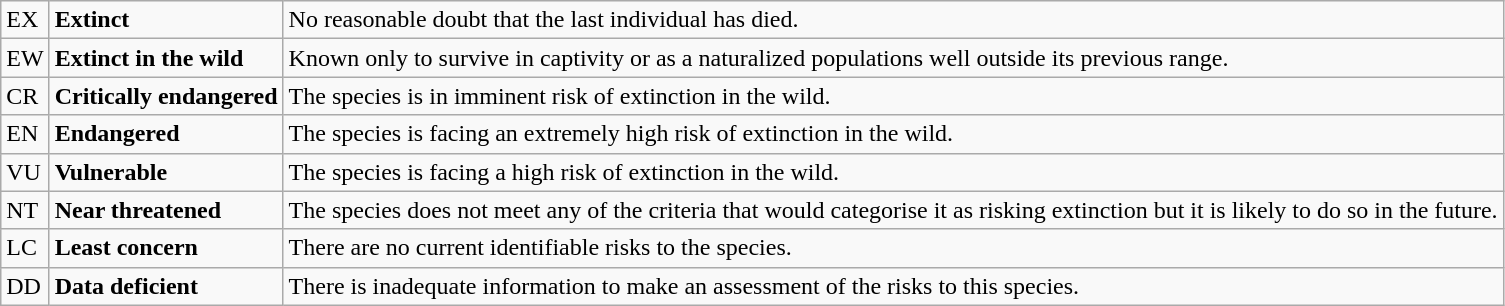<table class="wikitable" style="text-align:left">
<tr>
<td>EX</td>
<td><strong>Extinct</strong></td>
<td>No reasonable doubt that the last individual has died.</td>
</tr>
<tr>
<td>EW</td>
<td><strong>Extinct in the wild</strong></td>
<td>Known only to survive in captivity or as a naturalized populations well outside its previous range.</td>
</tr>
<tr>
<td>CR</td>
<td><strong>Critically endangered</strong></td>
<td>The species is in imminent risk of extinction in the wild.</td>
</tr>
<tr>
<td>EN</td>
<td><strong>Endangered</strong></td>
<td>The species is facing an extremely high risk of extinction in the wild.</td>
</tr>
<tr>
<td>VU</td>
<td><strong>Vulnerable</strong></td>
<td>The species is facing a high risk of extinction in the wild.</td>
</tr>
<tr>
<td>NT</td>
<td><strong>Near threatened</strong></td>
<td>The species does not meet any of the criteria that would categorise it as risking extinction but it is likely to do so in the future.</td>
</tr>
<tr>
<td>LC</td>
<td><strong>Least concern</strong></td>
<td>There are no current identifiable risks to the species.</td>
</tr>
<tr>
<td>DD</td>
<td><strong>Data deficient</strong></td>
<td>There is inadequate information to make an assessment of the risks to this species.</td>
</tr>
</table>
